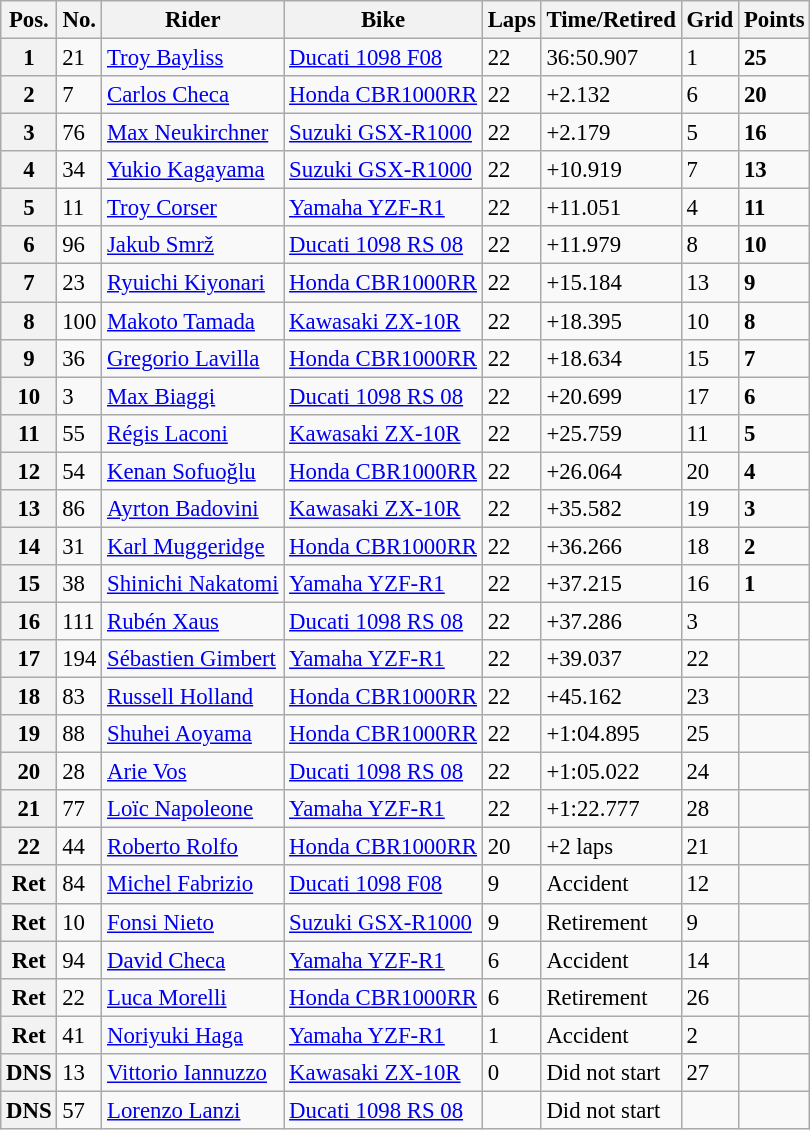<table class="wikitable" style="font-size: 95%;">
<tr>
<th>Pos.</th>
<th>No.</th>
<th>Rider</th>
<th>Bike</th>
<th>Laps</th>
<th>Time/Retired</th>
<th>Grid</th>
<th>Points</th>
</tr>
<tr>
<th>1</th>
<td>21</td>
<td> <a href='#'>Troy Bayliss</a></td>
<td><a href='#'>Ducati 1098 F08</a></td>
<td>22</td>
<td>36:50.907</td>
<td>1</td>
<td><strong>25</strong></td>
</tr>
<tr>
<th>2</th>
<td>7</td>
<td> <a href='#'>Carlos Checa</a></td>
<td><a href='#'>Honda CBR1000RR</a></td>
<td>22</td>
<td>+2.132</td>
<td>6</td>
<td><strong>20</strong></td>
</tr>
<tr>
<th>3</th>
<td>76</td>
<td> <a href='#'>Max Neukirchner</a></td>
<td><a href='#'>Suzuki GSX-R1000</a></td>
<td>22</td>
<td>+2.179</td>
<td>5</td>
<td><strong>16</strong></td>
</tr>
<tr>
<th>4</th>
<td>34</td>
<td> <a href='#'>Yukio Kagayama</a></td>
<td><a href='#'>Suzuki GSX-R1000</a></td>
<td>22</td>
<td>+10.919</td>
<td>7</td>
<td><strong>13</strong></td>
</tr>
<tr>
<th>5</th>
<td>11</td>
<td> <a href='#'>Troy Corser</a></td>
<td><a href='#'>Yamaha YZF-R1</a></td>
<td>22</td>
<td>+11.051</td>
<td>4</td>
<td><strong>11</strong></td>
</tr>
<tr>
<th>6</th>
<td>96</td>
<td> <a href='#'>Jakub Smrž</a></td>
<td><a href='#'>Ducati 1098 RS 08</a></td>
<td>22</td>
<td>+11.979</td>
<td>8</td>
<td><strong>10</strong></td>
</tr>
<tr>
<th>7</th>
<td>23</td>
<td> <a href='#'>Ryuichi Kiyonari</a></td>
<td><a href='#'>Honda CBR1000RR</a></td>
<td>22</td>
<td>+15.184</td>
<td>13</td>
<td><strong>9</strong></td>
</tr>
<tr>
<th>8</th>
<td>100</td>
<td> <a href='#'>Makoto Tamada</a></td>
<td><a href='#'>Kawasaki ZX-10R</a></td>
<td>22</td>
<td>+18.395</td>
<td>10</td>
<td><strong>8</strong></td>
</tr>
<tr>
<th>9</th>
<td>36</td>
<td> <a href='#'>Gregorio Lavilla</a></td>
<td><a href='#'>Honda CBR1000RR</a></td>
<td>22</td>
<td>+18.634</td>
<td>15</td>
<td><strong>7</strong></td>
</tr>
<tr>
<th>10</th>
<td>3</td>
<td> <a href='#'>Max Biaggi</a></td>
<td><a href='#'>Ducati 1098 RS 08</a></td>
<td>22</td>
<td>+20.699</td>
<td>17</td>
<td><strong>6</strong></td>
</tr>
<tr>
<th>11</th>
<td>55</td>
<td> <a href='#'>Régis Laconi</a></td>
<td><a href='#'>Kawasaki ZX-10R</a></td>
<td>22</td>
<td>+25.759</td>
<td>11</td>
<td><strong>5</strong></td>
</tr>
<tr>
<th>12</th>
<td>54</td>
<td> <a href='#'>Kenan Sofuoğlu</a></td>
<td><a href='#'>Honda CBR1000RR</a></td>
<td>22</td>
<td>+26.064</td>
<td>20</td>
<td><strong>4</strong></td>
</tr>
<tr>
<th>13</th>
<td>86</td>
<td> <a href='#'>Ayrton Badovini</a></td>
<td><a href='#'>Kawasaki ZX-10R</a></td>
<td>22</td>
<td>+35.582</td>
<td>19</td>
<td><strong>3</strong></td>
</tr>
<tr>
<th>14</th>
<td>31</td>
<td> <a href='#'>Karl Muggeridge</a></td>
<td><a href='#'>Honda CBR1000RR</a></td>
<td>22</td>
<td>+36.266</td>
<td>18</td>
<td><strong>2</strong></td>
</tr>
<tr>
<th>15</th>
<td>38</td>
<td> <a href='#'>Shinichi Nakatomi</a></td>
<td><a href='#'>Yamaha YZF-R1</a></td>
<td>22</td>
<td>+37.215</td>
<td>16</td>
<td><strong>1</strong></td>
</tr>
<tr>
<th>16</th>
<td>111</td>
<td> <a href='#'>Rubén Xaus</a></td>
<td><a href='#'>Ducati 1098 RS 08</a></td>
<td>22</td>
<td>+37.286</td>
<td>3</td>
<td></td>
</tr>
<tr>
<th>17</th>
<td>194</td>
<td> <a href='#'>Sébastien Gimbert</a></td>
<td><a href='#'>Yamaha YZF-R1</a></td>
<td>22</td>
<td>+39.037</td>
<td>22</td>
<td></td>
</tr>
<tr>
<th>18</th>
<td>83</td>
<td> <a href='#'>Russell Holland</a></td>
<td><a href='#'>Honda CBR1000RR</a></td>
<td>22</td>
<td>+45.162</td>
<td>23</td>
<td></td>
</tr>
<tr>
<th>19</th>
<td>88</td>
<td> <a href='#'>Shuhei Aoyama</a></td>
<td><a href='#'>Honda CBR1000RR</a></td>
<td>22</td>
<td>+1:04.895</td>
<td>25</td>
<td></td>
</tr>
<tr>
<th>20</th>
<td>28</td>
<td> <a href='#'>Arie Vos</a></td>
<td><a href='#'>Ducati 1098 RS 08</a></td>
<td>22</td>
<td>+1:05.022</td>
<td>24</td>
<td></td>
</tr>
<tr>
<th>21</th>
<td>77</td>
<td> <a href='#'>Loïc Napoleone</a></td>
<td><a href='#'>Yamaha YZF-R1</a></td>
<td>22</td>
<td>+1:22.777</td>
<td>28</td>
<td></td>
</tr>
<tr>
<th>22</th>
<td>44</td>
<td> <a href='#'>Roberto Rolfo</a></td>
<td><a href='#'>Honda CBR1000RR</a></td>
<td>20</td>
<td>+2 laps</td>
<td>21</td>
<td></td>
</tr>
<tr>
<th>Ret</th>
<td>84</td>
<td> <a href='#'>Michel Fabrizio</a></td>
<td><a href='#'>Ducati 1098 F08</a></td>
<td>9</td>
<td>Accident</td>
<td>12</td>
<td></td>
</tr>
<tr>
<th>Ret</th>
<td>10</td>
<td> <a href='#'>Fonsi Nieto</a></td>
<td><a href='#'>Suzuki GSX-R1000</a></td>
<td>9</td>
<td>Retirement</td>
<td>9</td>
<td></td>
</tr>
<tr>
<th>Ret</th>
<td>94</td>
<td> <a href='#'>David Checa</a></td>
<td><a href='#'>Yamaha YZF-R1</a></td>
<td>6</td>
<td>Accident</td>
<td>14</td>
<td></td>
</tr>
<tr>
<th>Ret</th>
<td>22</td>
<td> <a href='#'>Luca Morelli</a></td>
<td><a href='#'>Honda CBR1000RR</a></td>
<td>6</td>
<td>Retirement</td>
<td>26</td>
<td></td>
</tr>
<tr>
<th>Ret</th>
<td>41</td>
<td> <a href='#'>Noriyuki Haga</a></td>
<td><a href='#'>Yamaha YZF-R1</a></td>
<td>1</td>
<td>Accident</td>
<td>2</td>
<td></td>
</tr>
<tr>
<th>DNS</th>
<td>13</td>
<td> <a href='#'>Vittorio Iannuzzo</a></td>
<td><a href='#'>Kawasaki ZX-10R</a></td>
<td>0</td>
<td>Did not start</td>
<td>27</td>
<td></td>
</tr>
<tr>
<th>DNS</th>
<td>57</td>
<td> <a href='#'>Lorenzo Lanzi</a></td>
<td><a href='#'>Ducati 1098 RS 08</a></td>
<td></td>
<td>Did not start</td>
<td></td>
<td></td>
</tr>
</table>
